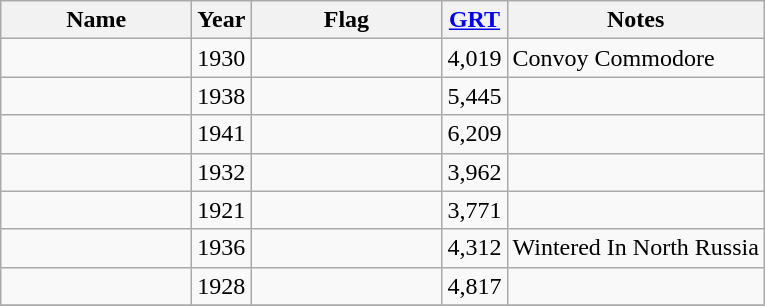<table class="wikitable sortable">
<tr>
<th scope="col" width="120px">Name</th>
<th scope="col" width="30px">Year</th>
<th scope="col" width="120px">Flag</th>
<th scope="col" width="30px"><a href='#'>GRT</a></th>
<th>Notes</th>
</tr>
<tr>
<td align="left"></td>
<td align="left">1930</td>
<td align="left"></td>
<td align="right">4,019</td>
<td align="left">Convoy Commodore</td>
</tr>
<tr>
<td align="left"></td>
<td align="left">1938</td>
<td align="left"></td>
<td align="right">5,445</td>
<td align="left"></td>
</tr>
<tr>
<td align="left"></td>
<td align="left">1941</td>
<td align="left"></td>
<td align="right">6,209</td>
<td align="left"></td>
</tr>
<tr>
<td align="left"></td>
<td align="left">1932</td>
<td align="left"></td>
<td align="right">3,962</td>
<td align="left"></td>
</tr>
<tr>
<td align="left"></td>
<td align="left">1921</td>
<td align="left"></td>
<td align="right">3,771</td>
<td align="left"></td>
</tr>
<tr>
<td align="left"></td>
<td align="left">1936</td>
<td align="left"></td>
<td align="right">4,312</td>
<td align="left">Wintered In North Russia</td>
</tr>
<tr>
<td align="left"></td>
<td align="left">1928</td>
<td align="left"></td>
<td align="right">4,817</td>
<td align="left"></td>
</tr>
<tr>
</tr>
</table>
